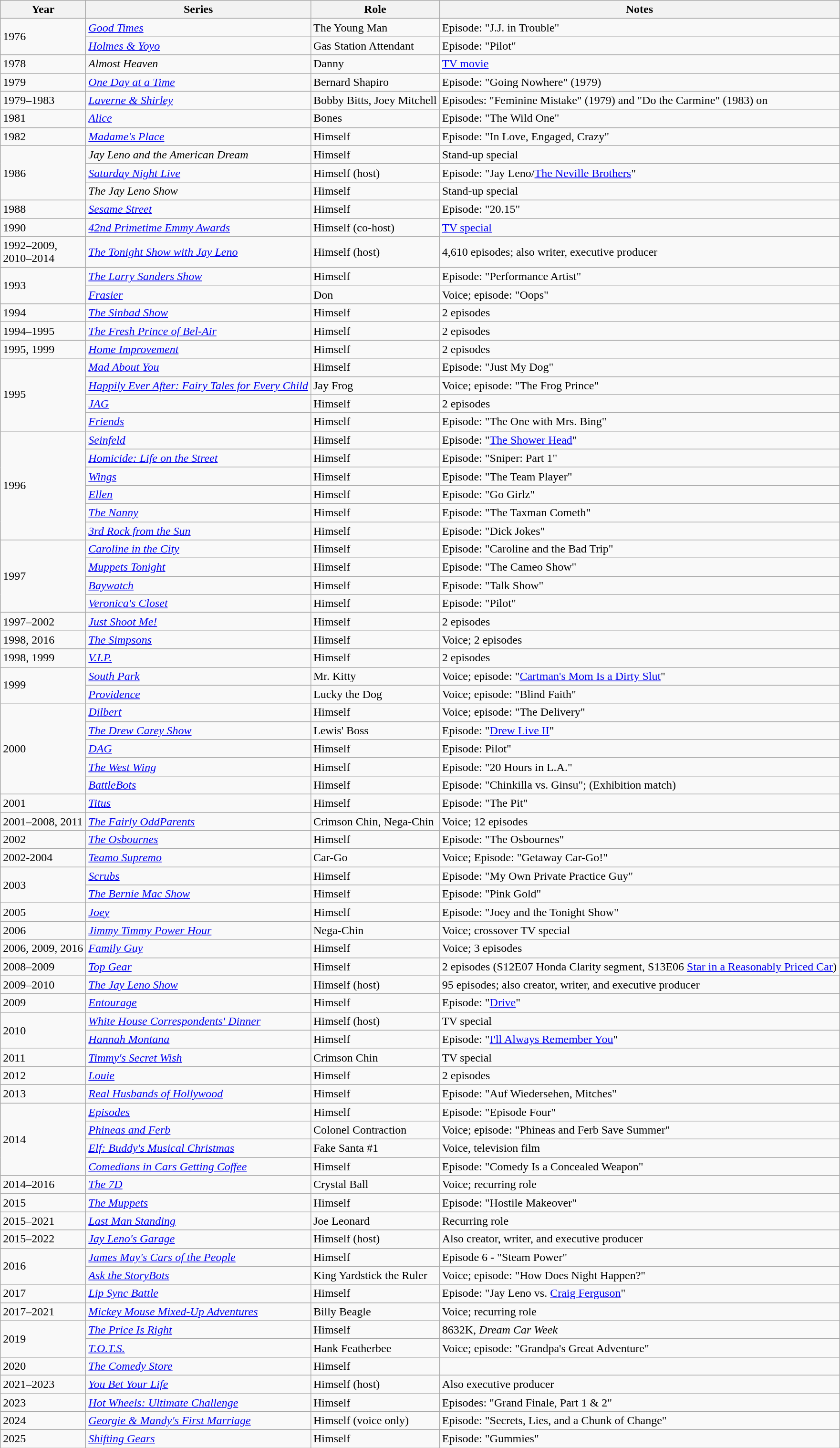<table class="wikitable sortable">
<tr>
<th>Year</th>
<th>Series</th>
<th>Role</th>
<th>Notes</th>
</tr>
<tr>
<td rowspan="2">1976</td>
<td><em><a href='#'>Good Times</a></em></td>
<td>The Young Man</td>
<td>Episode: "J.J. in Trouble"</td>
</tr>
<tr>
<td><em><a href='#'>Holmes & Yoyo</a></em></td>
<td>Gas Station Attendant</td>
<td>Episode: "Pilot"</td>
</tr>
<tr>
<td>1978</td>
<td><em>Almost Heaven</em></td>
<td>Danny</td>
<td><a href='#'>TV movie</a></td>
</tr>
<tr>
<td>1979</td>
<td><em><a href='#'>One Day at a Time</a></em></td>
<td>Bernard Shapiro</td>
<td>Episode: "Going Nowhere" (1979)</td>
</tr>
<tr>
<td>1979–1983</td>
<td><em><a href='#'>Laverne & Shirley</a></em></td>
<td>Bobby Bitts, Joey Mitchell</td>
<td>Episodes: "Feminine Mistake" (1979) and "Do the Carmine" (1983) on</td>
</tr>
<tr>
<td>1981</td>
<td><em><a href='#'>Alice</a></em></td>
<td>Bones</td>
<td>Episode: "The Wild One"</td>
</tr>
<tr>
<td>1982</td>
<td><em><a href='#'>Madame's Place</a></em></td>
<td>Himself</td>
<td>Episode: "In Love, Engaged, Crazy"</td>
</tr>
<tr>
<td rowspan="3">1986</td>
<td><em>Jay Leno and the American Dream</em></td>
<td>Himself</td>
<td>Stand-up special</td>
</tr>
<tr>
<td><em><a href='#'>Saturday Night Live</a></em></td>
<td>Himself (host)</td>
<td>Episode: "Jay Leno/<a href='#'>The Neville Brothers</a>"</td>
</tr>
<tr>
<td><em>The Jay Leno Show</em></td>
<td>Himself</td>
<td>Stand-up special</td>
</tr>
<tr>
<td>1988</td>
<td><em><a href='#'>Sesame Street</a></em></td>
<td>Himself</td>
<td>Episode: "20.15"</td>
</tr>
<tr>
<td>1990</td>
<td><em><a href='#'>42nd Primetime Emmy Awards</a></em></td>
<td>Himself (co-host)</td>
<td><a href='#'>TV special</a></td>
</tr>
<tr>
<td>1992–2009,<br>2010–2014</td>
<td><em><a href='#'>The Tonight Show with Jay Leno</a></em></td>
<td>Himself (host)</td>
<td>4,610 episodes; also writer, executive producer</td>
</tr>
<tr>
<td rowspan="2">1993</td>
<td><em><a href='#'>The Larry Sanders Show</a></em></td>
<td>Himself</td>
<td>Episode: "Performance Artist"</td>
</tr>
<tr>
<td><em><a href='#'>Frasier</a></em></td>
<td>Don</td>
<td>Voice; episode: "Oops"</td>
</tr>
<tr>
<td>1994</td>
<td><em><a href='#'>The Sinbad Show</a></em></td>
<td>Himself</td>
<td>2 episodes</td>
</tr>
<tr>
<td>1994–1995</td>
<td><em><a href='#'>The Fresh Prince of Bel-Air</a></em></td>
<td>Himself</td>
<td>2 episodes</td>
</tr>
<tr>
<td>1995, 1999</td>
<td><em><a href='#'>Home Improvement</a></em></td>
<td>Himself</td>
<td>2 episodes</td>
</tr>
<tr>
<td rowspan="4">1995</td>
<td><em><a href='#'>Mad About You</a></em></td>
<td>Himself</td>
<td>Episode: "Just My Dog"</td>
</tr>
<tr>
<td><em><a href='#'>Happily Ever After: Fairy Tales for Every Child</a></em></td>
<td>Jay Frog</td>
<td>Voice; episode: "The Frog Prince"</td>
</tr>
<tr>
<td><em><a href='#'>JAG</a></em></td>
<td>Himself</td>
<td>2 episodes</td>
</tr>
<tr>
<td><em><a href='#'>Friends</a></em></td>
<td>Himself</td>
<td>Episode: "The One with Mrs. Bing"</td>
</tr>
<tr>
<td rowspan="6">1996</td>
<td><em><a href='#'>Seinfeld</a></em></td>
<td>Himself</td>
<td>Episode: "<a href='#'>The Shower Head</a>"</td>
</tr>
<tr>
<td><em><a href='#'>Homicide: Life on the Street</a></em></td>
<td>Himself</td>
<td>Episode: "Sniper: Part 1"</td>
</tr>
<tr>
<td><em><a href='#'>Wings</a></em></td>
<td>Himself</td>
<td>Episode: "The Team Player"</td>
</tr>
<tr>
<td><em><a href='#'>Ellen</a></em></td>
<td>Himself</td>
<td>Episode: "Go Girlz"</td>
</tr>
<tr>
<td><em><a href='#'>The Nanny</a></em></td>
<td>Himself</td>
<td>Episode: "The Taxman Cometh"</td>
</tr>
<tr>
<td><em><a href='#'>3rd Rock from the Sun</a></em></td>
<td>Himself</td>
<td>Episode: "Dick Jokes"</td>
</tr>
<tr>
<td rowspan="4">1997</td>
<td><em><a href='#'>Caroline in the City</a></em></td>
<td>Himself</td>
<td>Episode: "Caroline and the Bad Trip"</td>
</tr>
<tr>
<td><em><a href='#'>Muppets Tonight</a></em></td>
<td>Himself</td>
<td>Episode: "The Cameo Show"</td>
</tr>
<tr>
<td><em><a href='#'>Baywatch</a></em></td>
<td>Himself</td>
<td>Episode: "Talk Show"</td>
</tr>
<tr>
<td><em><a href='#'>Veronica's Closet</a></em></td>
<td>Himself</td>
<td>Episode: "Pilot"</td>
</tr>
<tr>
<td>1997–2002</td>
<td><em><a href='#'>Just Shoot Me!</a></em></td>
<td>Himself</td>
<td>2 episodes</td>
</tr>
<tr>
<td>1998, 2016</td>
<td><em><a href='#'>The Simpsons</a></em></td>
<td>Himself</td>
<td>Voice; 2 episodes</td>
</tr>
<tr>
<td>1998, 1999</td>
<td><em><a href='#'>V.I.P.</a></em></td>
<td>Himself</td>
<td>2 episodes</td>
</tr>
<tr>
<td rowspan="2">1999</td>
<td><em><a href='#'>South Park</a></em></td>
<td>Mr. Kitty</td>
<td>Voice; episode: "<a href='#'>Cartman's Mom Is a Dirty Slut</a>"</td>
</tr>
<tr>
<td><em><a href='#'>Providence</a></em></td>
<td>Lucky the Dog</td>
<td>Voice; episode: "Blind Faith"</td>
</tr>
<tr>
<td rowspan="5">2000</td>
<td><em><a href='#'>Dilbert</a></em></td>
<td>Himself</td>
<td>Voice; episode: "The Delivery"</td>
</tr>
<tr>
<td><em><a href='#'>The Drew Carey Show</a></em></td>
<td>Lewis' Boss</td>
<td>Episode: "<a href='#'>Drew Live II</a>"</td>
</tr>
<tr>
<td><em><a href='#'>DAG</a></em></td>
<td>Himself</td>
<td>Episode: Pilot"</td>
</tr>
<tr>
<td><em><a href='#'>The West Wing</a></em></td>
<td>Himself</td>
<td>Episode: "20 Hours in L.A."</td>
</tr>
<tr>
<td><em><a href='#'>BattleBots</a></em></td>
<td>Himself</td>
<td>Episode: "Chinkilla vs. Ginsu"; (Exhibition match)</td>
</tr>
<tr>
<td>2001</td>
<td><em><a href='#'>Titus</a></em></td>
<td>Himself</td>
<td>Episode: "The Pit"</td>
</tr>
<tr>
<td>2001–2008, 2011</td>
<td><em><a href='#'>The Fairly OddParents</a></em></td>
<td>Crimson Chin, Nega-Chin</td>
<td>Voice; 12 episodes</td>
</tr>
<tr>
<td>2002</td>
<td><em><a href='#'>The Osbournes</a></em></td>
<td>Himself</td>
<td>Episode: "The Osbournes"</td>
</tr>
<tr>
<td>2002-2004</td>
<td><em><a href='#'>Teamo Supremo</a></em></td>
<td>Car-Go</td>
<td>Voice; Episode: "Getaway Car-Go!"</td>
</tr>
<tr>
<td rowspan="2">2003</td>
<td><em><a href='#'>Scrubs</a></em></td>
<td>Himself</td>
<td>Episode: "My Own Private Practice Guy"</td>
</tr>
<tr>
<td><em><a href='#'>The Bernie Mac Show</a></em></td>
<td>Himself</td>
<td>Episode: "Pink Gold"</td>
</tr>
<tr>
<td>2005</td>
<td><em><a href='#'>Joey</a></em></td>
<td>Himself</td>
<td>Episode: "Joey and the Tonight Show"</td>
</tr>
<tr>
<td>2006</td>
<td><em><a href='#'>Jimmy Timmy Power Hour</a></em></td>
<td>Nega-Chin</td>
<td>Voice; crossover TV special</td>
</tr>
<tr>
<td>2006, 2009, 2016</td>
<td><em><a href='#'>Family Guy</a></em></td>
<td>Himself</td>
<td>Voice; 3 episodes</td>
</tr>
<tr>
<td>2008–2009</td>
<td><em><a href='#'>Top Gear</a></em></td>
<td>Himself</td>
<td>2 episodes (S12E07 Honda Clarity segment, S13E06 <a href='#'>Star in a Reasonably Priced Car</a>)</td>
</tr>
<tr>
<td>2009–2010</td>
<td><em><a href='#'>The Jay Leno Show</a></em></td>
<td>Himself (host)</td>
<td>95 episodes; also creator, writer, and executive producer</td>
</tr>
<tr>
<td>2009</td>
<td><em><a href='#'>Entourage</a></em></td>
<td>Himself</td>
<td>Episode: "<a href='#'>Drive</a>"</td>
</tr>
<tr>
<td rowspan="2">2010</td>
<td><em><a href='#'>White House Correspondents' Dinner</a></em></td>
<td>Himself (host)</td>
<td>TV special</td>
</tr>
<tr>
<td><em><a href='#'>Hannah Montana</a></em></td>
<td>Himself</td>
<td>Episode: "<a href='#'>I'll Always Remember You</a>"</td>
</tr>
<tr>
<td>2011</td>
<td><em><a href='#'>Timmy's Secret Wish</a></em></td>
<td>Crimson Chin</td>
<td>TV special</td>
</tr>
<tr>
<td>2012</td>
<td><em><a href='#'>Louie</a></em></td>
<td>Himself</td>
<td>2 episodes</td>
</tr>
<tr>
<td>2013</td>
<td><em><a href='#'>Real Husbands of Hollywood</a></em></td>
<td>Himself</td>
<td>Episode: "Auf Wiedersehen, Mitches"</td>
</tr>
<tr>
<td rowspan="4">2014</td>
<td><em><a href='#'>Episodes</a></em></td>
<td>Himself</td>
<td>Episode: "Episode Four"</td>
</tr>
<tr>
<td><em><a href='#'>Phineas and Ferb</a></em></td>
<td>Colonel Contraction</td>
<td>Voice; episode: "Phineas and Ferb Save Summer"</td>
</tr>
<tr>
<td><em><a href='#'>Elf: Buddy's Musical Christmas</a></em></td>
<td>Fake Santa #1</td>
<td>Voice, television film</td>
</tr>
<tr>
<td><em><a href='#'>Comedians in Cars Getting Coffee</a></em></td>
<td>Himself</td>
<td>Episode: "Comedy Is a Concealed Weapon"</td>
</tr>
<tr>
<td>2014–2016</td>
<td><em><a href='#'>The 7D</a></em></td>
<td>Crystal Ball</td>
<td>Voice; recurring role</td>
</tr>
<tr>
<td>2015</td>
<td><em><a href='#'>The Muppets</a></em></td>
<td>Himself</td>
<td>Episode: "Hostile Makeover"</td>
</tr>
<tr>
<td>2015–2021</td>
<td><em><a href='#'>Last Man Standing</a></em></td>
<td>Joe Leonard</td>
<td>Recurring role</td>
</tr>
<tr>
<td>2015–2022</td>
<td><em><a href='#'>Jay Leno's Garage</a></em></td>
<td>Himself (host)</td>
<td>Also creator, writer, and executive producer</td>
</tr>
<tr>
<td rowspan="2">2016</td>
<td><em><a href='#'>James May's Cars of the People</a></em></td>
<td>Himself</td>
<td>Episode 6 - "Steam Power"</td>
</tr>
<tr>
<td><em><a href='#'>Ask the StoryBots</a></em></td>
<td>King Yardstick the Ruler</td>
<td>Voice; episode: "How Does Night Happen?"</td>
</tr>
<tr>
<td>2017</td>
<td><em><a href='#'>Lip Sync Battle</a></em></td>
<td>Himself</td>
<td>Episode: "Jay Leno vs. <a href='#'>Craig Ferguson</a>"</td>
</tr>
<tr>
<td>2017–2021</td>
<td><em><a href='#'>Mickey Mouse Mixed-Up Adventures</a></em></td>
<td>Billy Beagle</td>
<td>Voice; recurring role</td>
</tr>
<tr>
<td rowspan="2">2019</td>
<td><em><a href='#'>The Price Is Right</a></em></td>
<td>Himself</td>
<td>8632K, <em>Dream Car Week</em></td>
</tr>
<tr>
<td><em><a href='#'>T.O.T.S.</a></em></td>
<td>Hank Featherbee</td>
<td>Voice; episode: "Grandpa's Great Adventure"</td>
</tr>
<tr>
<td>2020</td>
<td><em><a href='#'>The Comedy Store</a></em></td>
<td>Himself</td>
<td></td>
</tr>
<tr>
<td>2021–2023</td>
<td><em><a href='#'>You Bet Your Life</a></em></td>
<td>Himself (host)</td>
<td>Also executive producer</td>
</tr>
<tr>
<td>2023</td>
<td><em><a href='#'>Hot Wheels: Ultimate Challenge</a></em></td>
<td>Himself</td>
<td>Episodes: "Grand Finale, Part 1 & 2"</td>
</tr>
<tr>
<td>2024</td>
<td><em><a href='#'>Georgie & Mandy's First Marriage</a></em></td>
<td>Himself (voice only)</td>
<td>Episode: "Secrets, Lies, and a Chunk of Change"</td>
</tr>
<tr>
<td>2025</td>
<td><em><a href='#'>Shifting Gears</a></em></td>
<td>Himself</td>
<td>Episode: "Gummies"</td>
</tr>
</table>
